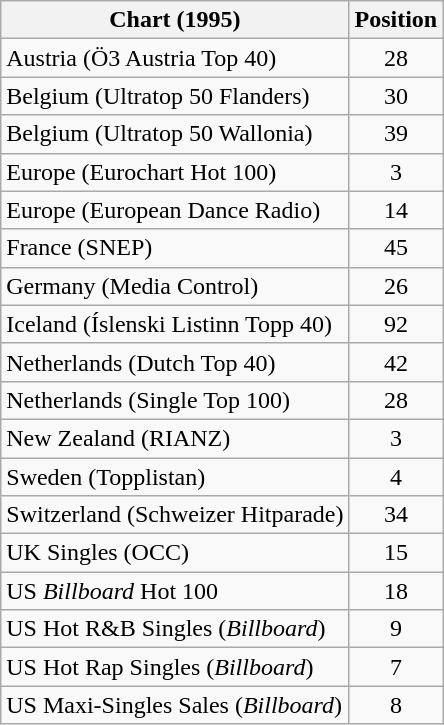<table class="wikitable sortable">
<tr>
<th>Chart (1995)</th>
<th>Position</th>
</tr>
<tr>
<td>Austria (Ö3 Austria Top 40)</td>
<td style="text-align:center;">28</td>
</tr>
<tr>
<td>Belgium (Ultratop 50 Flanders)</td>
<td style="text-align:center;">30</td>
</tr>
<tr>
<td>Belgium (Ultratop 50 Wallonia)</td>
<td style="text-align:center;">39</td>
</tr>
<tr>
<td>Europe (Eurochart Hot 100)</td>
<td style="text-align:center;">3</td>
</tr>
<tr>
<td>Europe (European Dance Radio)</td>
<td style="text-align:center;">14</td>
</tr>
<tr>
<td>France (SNEP)</td>
<td style="text-align:center;">45</td>
</tr>
<tr>
<td>Germany (Media Control)</td>
<td style="text-align:center;">26</td>
</tr>
<tr>
<td>Iceland (Íslenski Listinn Topp 40)</td>
<td style="text-align:center;">92</td>
</tr>
<tr>
<td>Netherlands (Dutch Top 40)</td>
<td style="text-align:center;">42</td>
</tr>
<tr>
<td>Netherlands (Single Top 100)</td>
<td style="text-align:center;">28</td>
</tr>
<tr>
<td>New Zealand (RIANZ)</td>
<td style="text-align:center;">3</td>
</tr>
<tr>
<td>Sweden (Topplistan)</td>
<td style="text-align:center;">4</td>
</tr>
<tr>
<td>Switzerland (Schweizer Hitparade)</td>
<td style="text-align:center;">34</td>
</tr>
<tr>
<td>UK Singles (OCC)</td>
<td style="text-align:center;">15</td>
</tr>
<tr>
<td>US <em>Billboard</em> Hot 100</td>
<td style="text-align:center;">18</td>
</tr>
<tr>
<td>US Hot R&B Singles (<em>Billboard</em>)</td>
<td style="text-align:center;">9</td>
</tr>
<tr>
<td>US Hot Rap Singles (<em>Billboard</em>)</td>
<td style="text-align:center;">7</td>
</tr>
<tr>
<td>US Maxi-Singles Sales (<em>Billboard</em>)</td>
<td style="text-align:center;">8</td>
</tr>
</table>
